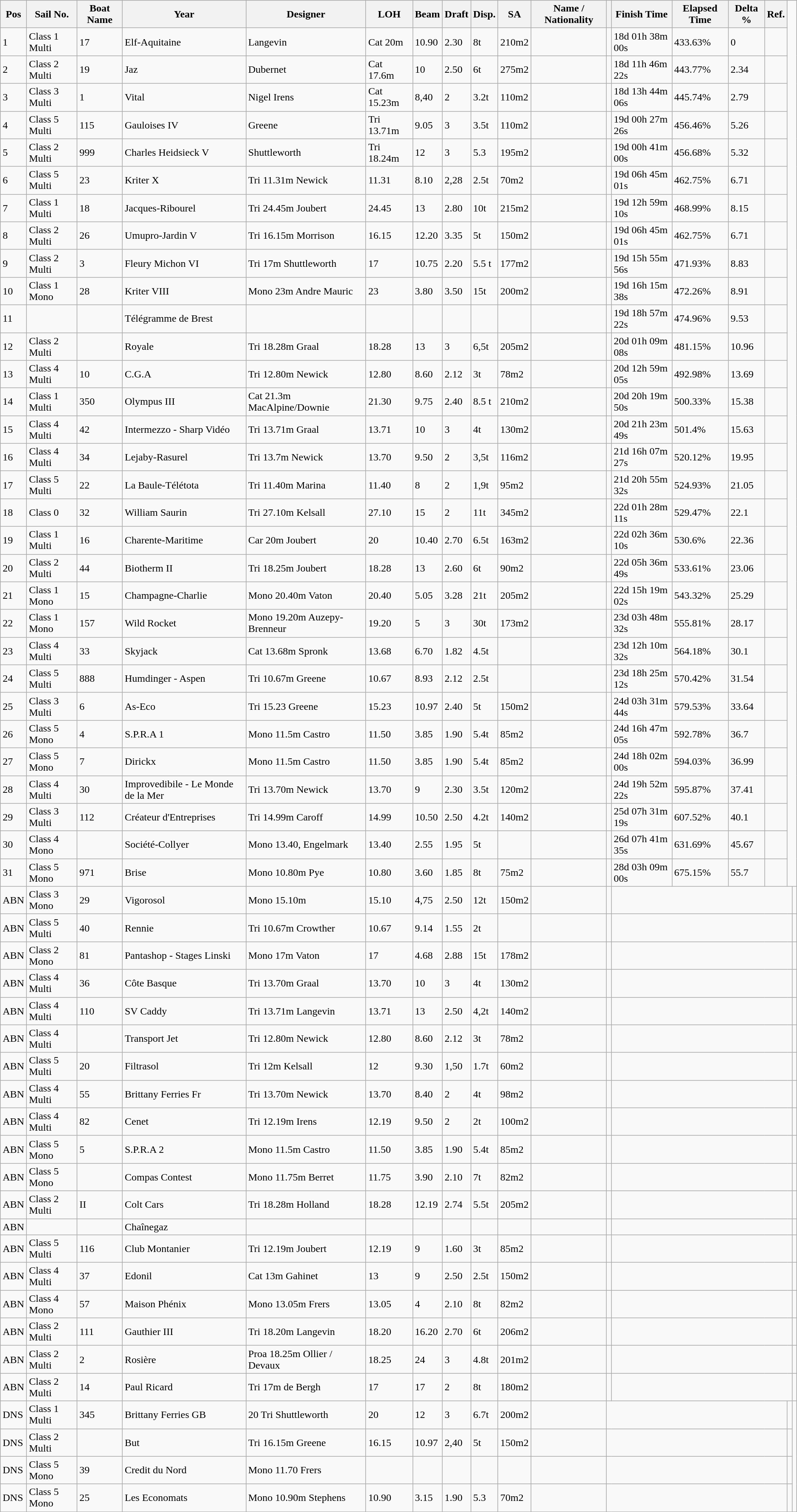<table class="wikitable sortable">
<tr>
<th>Pos</th>
<th>Sail No.</th>
<th>Boat Name</th>
<th>Year</th>
<th>Designer</th>
<th>LOH</th>
<th>Beam</th>
<th>Draft</th>
<th>Disp.</th>
<th>SA</th>
<th>Name / Nationality</th>
<th></th>
<th>Finish Time</th>
<th>Elapsed Time</th>
<th>Delta %</th>
<th>Ref.</th>
</tr>
<tr>
<td>1</td>
<td>Class 1 Multi</td>
<td>17</td>
<td>Elf-Aquitaine</td>
<td>Langevin</td>
<td>Cat 20m</td>
<td>10.90</td>
<td>2.30</td>
<td>8t</td>
<td>210m2</td>
<td></td>
<td></td>
<td>18d 01h 38m 00s</td>
<td>433.63%</td>
<td>0</td>
<td></td>
</tr>
<tr>
<td>2</td>
<td>Class 2 Multi</td>
<td>19</td>
<td>Jaz</td>
<td>Dubernet</td>
<td>Cat 17.6m</td>
<td>10</td>
<td>2.50</td>
<td>6t</td>
<td>275m2</td>
<td></td>
<td></td>
<td>18d 11h 46m 22s</td>
<td>443.77%</td>
<td>2.34</td>
<td></td>
</tr>
<tr>
<td>3</td>
<td>Class 3 Multi</td>
<td>1</td>
<td>Vital</td>
<td>Nigel Irens</td>
<td>Cat 15.23m</td>
<td>8,40</td>
<td>2</td>
<td>3.2t</td>
<td>110m2</td>
<td></td>
<td></td>
<td>18d 13h 44m 06s</td>
<td>445.74%</td>
<td>2.79</td>
<td></td>
</tr>
<tr>
<td>4</td>
<td>Class 5 Multi</td>
<td>115</td>
<td>Gauloises IV</td>
<td>Greene</td>
<td>Tri 13.71m</td>
<td>9.05</td>
<td>3</td>
<td>3.5t</td>
<td>110m2</td>
<td></td>
<td></td>
<td>19d 00h 27m 26s</td>
<td>456.46%</td>
<td>5.26</td>
<td></td>
</tr>
<tr>
<td>5</td>
<td>Class 2 Multi</td>
<td>999</td>
<td>Charles Heidsieck V</td>
<td>Shuttleworth</td>
<td>Tri 18.24m</td>
<td>12</td>
<td>3</td>
<td>5.3</td>
<td>195m2</td>
<td></td>
<td></td>
<td>19d 00h 41m 00s</td>
<td>456.68%</td>
<td>5.32</td>
<td></td>
</tr>
<tr>
<td>6</td>
<td>Class 5 Multi</td>
<td>23</td>
<td>Kriter X</td>
<td>Tri 11.31m Newick</td>
<td>11.31</td>
<td>8.10</td>
<td>2,28</td>
<td>2.5t</td>
<td>70m2</td>
<td></td>
<td></td>
<td>19d 06h 45m 01s</td>
<td>462.75%</td>
<td>6.71</td>
<td></td>
</tr>
<tr>
<td>7</td>
<td>Class 1 Multi</td>
<td>18</td>
<td>Jacques-Ribourel</td>
<td>Tri 24.45m Joubert</td>
<td>24.45</td>
<td>13</td>
<td>2.80</td>
<td>10t</td>
<td>215m2</td>
<td></td>
<td></td>
<td>19d 12h 59m 10s</td>
<td>468.99%</td>
<td>8.15</td>
<td></td>
</tr>
<tr>
<td>8</td>
<td>Class 2 Multi</td>
<td>26</td>
<td>Umupro-Jardin V</td>
<td>Tri 16.15m Morrison</td>
<td>16.15</td>
<td>12.20</td>
<td>3.35</td>
<td>5t</td>
<td>150m2</td>
<td></td>
<td></td>
<td>19d 06h 45m 01s</td>
<td>462.75%</td>
<td>6.71</td>
<td></td>
</tr>
<tr>
<td>9</td>
<td>Class 2 Multi</td>
<td>3</td>
<td>Fleury Michon VI</td>
<td>Tri 17m Shuttleworth</td>
<td>17</td>
<td>10.75</td>
<td>2.20</td>
<td>5.5 t</td>
<td>177m2</td>
<td></td>
<td></td>
<td>19d 15h 55m 56s</td>
<td>471.93%</td>
<td>8.83</td>
<td></td>
</tr>
<tr>
<td>10</td>
<td>Class 1 Mono</td>
<td>28</td>
<td>Kriter VIII</td>
<td>Mono 23m Andre Mauric</td>
<td>23</td>
<td>3.80</td>
<td>3.50</td>
<td>15t</td>
<td>200m2</td>
<td></td>
<td></td>
<td>19d 16h 15m 38s</td>
<td>472.26%</td>
<td>8.91</td>
<td></td>
</tr>
<tr>
<td>11</td>
<td></td>
<td></td>
<td>Télégramme de Brest</td>
<td></td>
<td></td>
<td></td>
<td></td>
<td></td>
<td></td>
<td></td>
<td></td>
<td>19d 18h 57m 22s</td>
<td>474.96%</td>
<td>9.53</td>
<td></td>
</tr>
<tr>
<td>12</td>
<td>Class 2 Multi</td>
<td></td>
<td>Royale</td>
<td>Tri 18.28m Graal</td>
<td>18.28</td>
<td>13</td>
<td>3</td>
<td>6,5t</td>
<td>205m2</td>
<td></td>
<td></td>
<td>20d 01h 09m 08s</td>
<td>481.15%</td>
<td>10.96</td>
<td></td>
</tr>
<tr>
<td>13</td>
<td>Class 4 Multi</td>
<td>10</td>
<td>C.G.A</td>
<td>Tri 12.80m Newick</td>
<td>12.80</td>
<td>8.60</td>
<td>2.12</td>
<td>3t</td>
<td>78m2</td>
<td></td>
<td></td>
<td>20d 12h 59m 05s</td>
<td>492.98%</td>
<td>13.69</td>
<td></td>
</tr>
<tr>
<td>14</td>
<td>Class 1 Multi</td>
<td>350</td>
<td>Olympus III</td>
<td>Cat 21.3m MacAlpine/Downie</td>
<td>21.30</td>
<td>9.75</td>
<td>2.40</td>
<td>8.5 t</td>
<td>210m2</td>
<td></td>
<td></td>
<td>20d 20h 19m 50s</td>
<td>500.33%</td>
<td>15.38</td>
<td></td>
</tr>
<tr>
<td>15</td>
<td>Class 4 Multi</td>
<td>42</td>
<td>Intermezzo - Sharp Vidéo</td>
<td>Tri 13.71m Graal</td>
<td>13.71</td>
<td>10</td>
<td>3</td>
<td>4t</td>
<td>130m2</td>
<td></td>
<td></td>
<td>20d 21h 23m 49s</td>
<td>501.4%</td>
<td>15.63</td>
<td></td>
</tr>
<tr>
<td>16</td>
<td>Class 4 Multi</td>
<td>34</td>
<td>Lejaby-Rasurel</td>
<td>Tri 13.7m Newick</td>
<td>13.70</td>
<td>9.50</td>
<td>2</td>
<td>3,5t</td>
<td>116m2</td>
<td></td>
<td></td>
<td>21d 16h 07m 27s</td>
<td>520.12%</td>
<td>19.95</td>
<td></td>
</tr>
<tr>
<td>17</td>
<td>Class 5 Multi</td>
<td>22</td>
<td>La Baule-Télétota</td>
<td>Tri 11.40m Marina</td>
<td>11.40</td>
<td>8</td>
<td>2</td>
<td>1,9t</td>
<td>95m2</td>
<td></td>
<td></td>
<td>21d 20h 55m 32s</td>
<td>524.93%</td>
<td>21.05</td>
<td></td>
</tr>
<tr>
<td>18</td>
<td>Class 0</td>
<td>32</td>
<td>William Saurin</td>
<td>Tri 27.10m Kelsall</td>
<td>27.10</td>
<td>15</td>
<td>2</td>
<td>11t</td>
<td>345m2</td>
<td></td>
<td></td>
<td>22d 01h 28m 11s</td>
<td>529.47%</td>
<td>22.1</td>
<td></td>
</tr>
<tr>
<td>19</td>
<td>Class 1 Multi</td>
<td>16</td>
<td>Charente-Maritime</td>
<td>Car 20m Joubert</td>
<td>20</td>
<td>10.40</td>
<td>2.70</td>
<td>6.5t</td>
<td>163m2</td>
<td></td>
<td></td>
<td>22d 02h 36m 10s</td>
<td>530.6%</td>
<td>22.36</td>
<td></td>
</tr>
<tr>
<td>20</td>
<td>Class 2 Multi</td>
<td>44</td>
<td>Biotherm II</td>
<td>Tri 18.25m Joubert</td>
<td>18.28</td>
<td>13</td>
<td>2.60</td>
<td>6t</td>
<td>90m2</td>
<td></td>
<td></td>
<td>22d 05h 36m 49s</td>
<td>533.61%</td>
<td>23.06</td>
<td></td>
</tr>
<tr>
<td>21</td>
<td>Class 1 Mono</td>
<td>15</td>
<td>Champagne-Charlie</td>
<td>Mono 20.40m Vaton</td>
<td>20.40</td>
<td>5.05</td>
<td>3.28</td>
<td>21t</td>
<td>205m2</td>
<td></td>
<td></td>
<td>22d 15h 19m 02s</td>
<td>543.32%</td>
<td>25.29</td>
<td></td>
</tr>
<tr>
<td>22</td>
<td>Class 1 Mono</td>
<td>157</td>
<td>Wild Rocket</td>
<td>Mono 19.20m Auzepy-Brenneur</td>
<td>19.20</td>
<td>5</td>
<td>3</td>
<td>30t</td>
<td>173m2</td>
<td></td>
<td></td>
<td>23d 03h 48m 32s</td>
<td>555.81%</td>
<td>28.17</td>
<td></td>
</tr>
<tr>
<td>23</td>
<td>Class 4 Multi</td>
<td>33</td>
<td>Skyjack</td>
<td>Cat 13.68m Spronk</td>
<td>13.68</td>
<td>6.70</td>
<td>1.82</td>
<td>4.5t</td>
<td></td>
<td></td>
<td></td>
<td>23d 12h 10m 32s</td>
<td>564.18%</td>
<td>30.1</td>
<td></td>
</tr>
<tr>
<td>24</td>
<td>Class 5 Multi</td>
<td>888</td>
<td>Humdinger - Aspen</td>
<td>Tri 10.67m Greene</td>
<td>10.67</td>
<td>8.93</td>
<td>2.12</td>
<td>2.5t</td>
<td></td>
<td></td>
<td></td>
<td>23d 18h 25m 12s</td>
<td>570.42%</td>
<td>31.54</td>
<td></td>
</tr>
<tr>
<td>25</td>
<td>Class 3 Multi</td>
<td>6</td>
<td>As-Eco</td>
<td>Tri 15.23 Greene</td>
<td>15.23</td>
<td>10.97</td>
<td>2.40</td>
<td>5t</td>
<td>150m2</td>
<td></td>
<td></td>
<td>24d 03h 31m 44s</td>
<td>579.53%</td>
<td>33.64</td>
<td></td>
</tr>
<tr>
<td>26</td>
<td>Class 5 Mono</td>
<td>4</td>
<td>S.P.R.A 1</td>
<td>Mono 11.5m Castro</td>
<td>11.50</td>
<td>3.85</td>
<td>1.90</td>
<td>5.4t</td>
<td>85m2</td>
<td></td>
<td></td>
<td>24d 16h 47m 05s</td>
<td>592.78%</td>
<td>36.7</td>
<td></td>
</tr>
<tr>
<td>27</td>
<td>Class 5 Mono</td>
<td>7</td>
<td>Dirickx</td>
<td>Mono 11.5m Castro</td>
<td>11.50</td>
<td>3.85</td>
<td>1.90</td>
<td>5.4t</td>
<td>85m2</td>
<td></td>
<td></td>
<td>24d 18h 02m 00s</td>
<td>594.03%</td>
<td>36.99</td>
<td></td>
</tr>
<tr>
<td>28</td>
<td>Class 4 Multi</td>
<td>30</td>
<td>Improvedibile - Le Monde de la Mer</td>
<td>Tri 13.70m Newick</td>
<td>13.70</td>
<td>9</td>
<td>2.30</td>
<td>3.5t</td>
<td>120m2</td>
<td></td>
<td></td>
<td>24d 19h 52m 22s</td>
<td>595.87%</td>
<td>37.41</td>
<td></td>
</tr>
<tr>
<td>29</td>
<td>Class 3 Multi</td>
<td>112</td>
<td>Créateur d'Entreprises</td>
<td>Tri 14.99m Caroff</td>
<td>14.99</td>
<td>10.50</td>
<td>2.50</td>
<td>4.2t</td>
<td>140m2</td>
<td></td>
<td></td>
<td>25d 07h 31m 19s</td>
<td>607.52%</td>
<td>40.1</td>
<td></td>
</tr>
<tr>
<td>30</td>
<td>Class 4 Mono</td>
<td></td>
<td>Société-Collyer</td>
<td>Mono 13.40, Engelmark</td>
<td>13.40</td>
<td>2.55</td>
<td>1.95</td>
<td>5t</td>
<td></td>
<td></td>
<td></td>
<td>26d 07h 41m 35s</td>
<td>631.69%</td>
<td>45.67</td>
<td></td>
</tr>
<tr>
<td>31</td>
<td>Class 5 Mono</td>
<td>971</td>
<td>Brise</td>
<td>Mono 10.80m Pye</td>
<td>10.80</td>
<td>3.60</td>
<td>1.85</td>
<td>8t</td>
<td>75m2</td>
<td></td>
<td></td>
<td>28d 03h 09m 00s</td>
<td>675.15%</td>
<td>55.7</td>
<td></td>
</tr>
<tr>
<td>ABN</td>
<td>Class 3 Mono</td>
<td>29</td>
<td>Vigorosol</td>
<td>Mono 15.10m</td>
<td>15.10</td>
<td>4,75</td>
<td>2.50</td>
<td>12t</td>
<td>150m2</td>
<td></td>
<td></td>
<td colspan=5></td>
<td></td>
</tr>
<tr>
<td>ABN</td>
<td>Class 5 Multi</td>
<td>40</td>
<td>Rennie</td>
<td>Tri 10.67m Crowther</td>
<td>10.67</td>
<td>9.14</td>
<td>1.55</td>
<td>2t</td>
<td></td>
<td></td>
<td></td>
<td colspan=5></td>
<td></td>
</tr>
<tr>
<td>ABN</td>
<td>Class 2 Mono</td>
<td>81</td>
<td>Pantashop - Stages Linski</td>
<td>Mono 17m Vaton</td>
<td>17</td>
<td>4.68</td>
<td>2.88</td>
<td>15t</td>
<td>178m2</td>
<td></td>
<td></td>
<td colspan=5></td>
<td></td>
</tr>
<tr>
<td>ABN</td>
<td>Class 4 Multi</td>
<td>36</td>
<td>Côte Basque</td>
<td>Tri 13.70m Graal</td>
<td>13.70</td>
<td>10</td>
<td>3</td>
<td>4t</td>
<td>130m2</td>
<td></td>
<td></td>
<td colspan=5></td>
<td></td>
</tr>
<tr>
<td>ABN</td>
<td>Class 4 Multi</td>
<td>110</td>
<td>SV Caddy</td>
<td>Tri 13.71m Langevin</td>
<td>13.71</td>
<td>13</td>
<td>2.50</td>
<td>4,2t</td>
<td>140m2</td>
<td></td>
<td></td>
<td colspan=5></td>
<td></td>
</tr>
<tr>
<td>ABN</td>
<td>Class 4 Multi</td>
<td></td>
<td>Transport Jet</td>
<td>Tri 12.80m Newick</td>
<td>12.80</td>
<td>8.60</td>
<td>2.12</td>
<td>3t</td>
<td>78m2</td>
<td></td>
<td></td>
<td colspan=5></td>
<td></td>
</tr>
<tr>
<td>ABN</td>
<td>Class 5 Multi</td>
<td>20</td>
<td>Filtrasol</td>
<td>Tri 12m Kelsall</td>
<td>12</td>
<td>9.30</td>
<td>1,50</td>
<td>1.7t</td>
<td>60m2</td>
<td></td>
<td></td>
<td colspan=5></td>
<td></td>
</tr>
<tr>
<td>ABN</td>
<td>Class 4 Multi</td>
<td>55</td>
<td>Brittany Ferries Fr</td>
<td>Tri 13.70m Newick</td>
<td>13.70</td>
<td>8.40</td>
<td>2</td>
<td>4t</td>
<td>98m2</td>
<td></td>
<td></td>
<td colspan=5></td>
<td></td>
</tr>
<tr>
<td>ABN</td>
<td>Class 4 Multi</td>
<td>82</td>
<td>Cenet</td>
<td>Tri 12.19m Irens</td>
<td>12.19</td>
<td>9.50</td>
<td>2</td>
<td>2t</td>
<td>100m2</td>
<td></td>
<td></td>
<td colspan=5></td>
<td></td>
</tr>
<tr>
<td>ABN</td>
<td>Class 5 Mono</td>
<td>5</td>
<td>S.P.R.A 2</td>
<td>Mono 11.5m Castro</td>
<td>11.50</td>
<td>3.85</td>
<td>1.90</td>
<td>5.4t</td>
<td>85m2</td>
<td></td>
<td></td>
<td colspan=5></td>
<td></td>
</tr>
<tr>
<td>ABN</td>
<td>Class 5 Mono</td>
<td></td>
<td>Compas Contest</td>
<td>Mono 11.75m Berret</td>
<td>11.75</td>
<td>3.90</td>
<td>2.10</td>
<td>7t</td>
<td>82m2</td>
<td></td>
<td></td>
<td colspan=5></td>
<td></td>
</tr>
<tr>
<td>ABN</td>
<td>Class 2 Multi</td>
<td>II</td>
<td>Colt Cars</td>
<td>Tri 18.28m Holland</td>
<td>18.28</td>
<td>12.19</td>
<td>2.74</td>
<td>5.5t</td>
<td>205m2</td>
<td></td>
<td></td>
<td colspan=5></td>
<td></td>
</tr>
<tr>
<td>ABN</td>
<td></td>
<td></td>
<td>Chaînegaz</td>
<td></td>
<td></td>
<td></td>
<td></td>
<td></td>
<td></td>
<td></td>
<td></td>
<td colspan=5></td>
<td></td>
</tr>
<tr>
<td>ABN</td>
<td>Class 5 Multi</td>
<td>116</td>
<td>Club Montanier</td>
<td>Tri 12.19m Joubert</td>
<td>12.19</td>
<td>9</td>
<td>1.60</td>
<td>3t</td>
<td>85m2</td>
<td></td>
<td></td>
<td colspan=5></td>
<td></td>
</tr>
<tr>
<td>ABN</td>
<td>Class 4 Multi</td>
<td>37</td>
<td>Edonil</td>
<td>Cat 13m Gahinet</td>
<td>13</td>
<td>9</td>
<td>2.50</td>
<td>2.5t</td>
<td>150m2</td>
<td></td>
<td></td>
<td colspan=5></td>
<td></td>
</tr>
<tr>
<td>ABN</td>
<td>Class 4 Mono</td>
<td>57</td>
<td>Maison Phénix</td>
<td>Mono 13.05m Frers</td>
<td>13.05</td>
<td>4</td>
<td>2.10</td>
<td>8t</td>
<td>82m2</td>
<td></td>
<td></td>
<td colspan=5></td>
<td></td>
</tr>
<tr>
<td>ABN</td>
<td>Class 2 Multi</td>
<td>111</td>
<td>Gauthier III</td>
<td>Tri 18.20m Langevin</td>
<td>18.20</td>
<td>16.20</td>
<td>2.70</td>
<td>6t</td>
<td>206m2</td>
<td></td>
<td></td>
<td colspan=5></td>
<td></td>
</tr>
<tr>
<td>ABN</td>
<td>Class 2 Multi</td>
<td>2</td>
<td>Rosière</td>
<td>Proa 18.25m Ollier / Devaux</td>
<td>18.25</td>
<td>24</td>
<td>3</td>
<td>4.8t</td>
<td>201m2</td>
<td></td>
<td></td>
<td colspan=5></td>
<td></td>
</tr>
<tr>
<td>ABN</td>
<td>Class 2 Multi</td>
<td>14</td>
<td>Paul Ricard</td>
<td>Tri 17m de Bergh</td>
<td>17</td>
<td>17</td>
<td>2</td>
<td>8t</td>
<td>180m2</td>
<td></td>
<td></td>
<td colspan=5></td>
<td></td>
</tr>
<tr>
<td>DNS</td>
<td>Class 1 Multi</td>
<td>345</td>
<td>Brittany Ferries GB</td>
<td>20 Tri Shuttleworth</td>
<td>20</td>
<td>12</td>
<td>3</td>
<td>6.7t</td>
<td>200m2</td>
<td></td>
<td colspan=5></td>
<td></td>
</tr>
<tr>
<td>DNS</td>
<td>Class 2 Multi</td>
<td></td>
<td>But</td>
<td>Tri 16.15m Greene</td>
<td>16.15</td>
<td>10.97</td>
<td>2,40</td>
<td>5t</td>
<td>150m2</td>
<td></td>
<td colspan=5></td>
<td></td>
</tr>
<tr>
<td>DNS</td>
<td>Class 5 Mono</td>
<td>39</td>
<td>Credit du Nord</td>
<td>Mono 11.70 Frers</td>
<td></td>
<td></td>
<td></td>
<td></td>
<td></td>
<td></td>
<td colspan=5></td>
<td></td>
</tr>
<tr>
<td>DNS</td>
<td>Class 5 Mono</td>
<td>25</td>
<td>Les Economats</td>
<td>Mono 10.90m Stephens</td>
<td>10.90</td>
<td>3.15</td>
<td>1.90</td>
<td>5.3</td>
<td>70m2</td>
<td></td>
<td colspan=5></td>
<td></td>
</tr>
</table>
